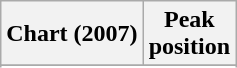<table class="wikitable sortable plainrowheaders" style="text-align:center">
<tr>
<th scope="col">Chart (2007)</th>
<th scope="col">Peak<br> position</th>
</tr>
<tr>
</tr>
<tr>
</tr>
<tr>
</tr>
</table>
